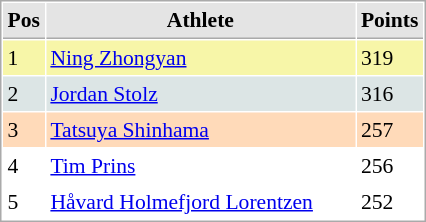<table cellspacing="1" cellpadding="3" style="border:1px solid #aaa; font-size:90%;">
<tr style="background:#e4e4e4;">
<th style="border-bottom:1px solid #aaa; width:10px;">Pos</th>
<th style="border-bottom:1px solid #aaa; width:200px;">Athlete</th>
<th style="border-bottom:1px solid #aaa; width:20px;">Points</th>
</tr>
<tr style="background:#f7f6a8;">
<td>1</td>
<td> <a href='#'>Ning Zhongyan</a></td>
<td>319</td>
</tr>
<tr style="background:#dce5e5;">
<td>2</td>
<td> <a href='#'>Jordan Stolz</a></td>
<td>316</td>
</tr>
<tr style="background:#ffdab9;">
<td>3</td>
<td> <a href='#'>Tatsuya Shinhama</a></td>
<td>257</td>
</tr>
<tr>
<td>4</td>
<td> <a href='#'>Tim Prins</a></td>
<td>256</td>
</tr>
<tr>
<td>5</td>
<td> <a href='#'>Håvard Holmefjord Lorentzen</a></td>
<td>252</td>
</tr>
</table>
